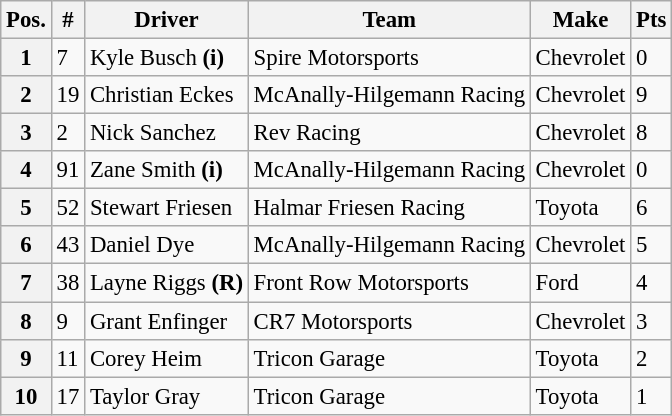<table class="wikitable" style="font-size:95%">
<tr>
<th>Pos.</th>
<th>#</th>
<th>Driver</th>
<th>Team</th>
<th>Make</th>
<th>Pts</th>
</tr>
<tr>
<th>1</th>
<td>7</td>
<td>Kyle Busch <strong>(i)</strong></td>
<td>Spire Motorsports</td>
<td>Chevrolet</td>
<td>0</td>
</tr>
<tr>
<th>2</th>
<td>19</td>
<td>Christian Eckes</td>
<td>McAnally-Hilgemann Racing</td>
<td>Chevrolet</td>
<td>9</td>
</tr>
<tr>
<th>3</th>
<td>2</td>
<td>Nick Sanchez</td>
<td>Rev Racing</td>
<td>Chevrolet</td>
<td>8</td>
</tr>
<tr>
<th>4</th>
<td>91</td>
<td>Zane Smith <strong>(i)</strong></td>
<td>McAnally-Hilgemann Racing</td>
<td>Chevrolet</td>
<td>0</td>
</tr>
<tr>
<th>5</th>
<td>52</td>
<td>Stewart Friesen</td>
<td>Halmar Friesen Racing</td>
<td>Toyota</td>
<td>6</td>
</tr>
<tr>
<th>6</th>
<td>43</td>
<td>Daniel Dye</td>
<td>McAnally-Hilgemann Racing</td>
<td>Chevrolet</td>
<td>5</td>
</tr>
<tr>
<th>7</th>
<td>38</td>
<td>Layne Riggs <strong>(R)</strong></td>
<td>Front Row Motorsports</td>
<td>Ford</td>
<td>4</td>
</tr>
<tr>
<th>8</th>
<td>9</td>
<td>Grant Enfinger</td>
<td>CR7 Motorsports</td>
<td>Chevrolet</td>
<td>3</td>
</tr>
<tr>
<th>9</th>
<td>11</td>
<td>Corey Heim</td>
<td>Tricon Garage</td>
<td>Toyota</td>
<td>2</td>
</tr>
<tr>
<th>10</th>
<td>17</td>
<td>Taylor Gray</td>
<td>Tricon Garage</td>
<td>Toyota</td>
<td>1</td>
</tr>
</table>
